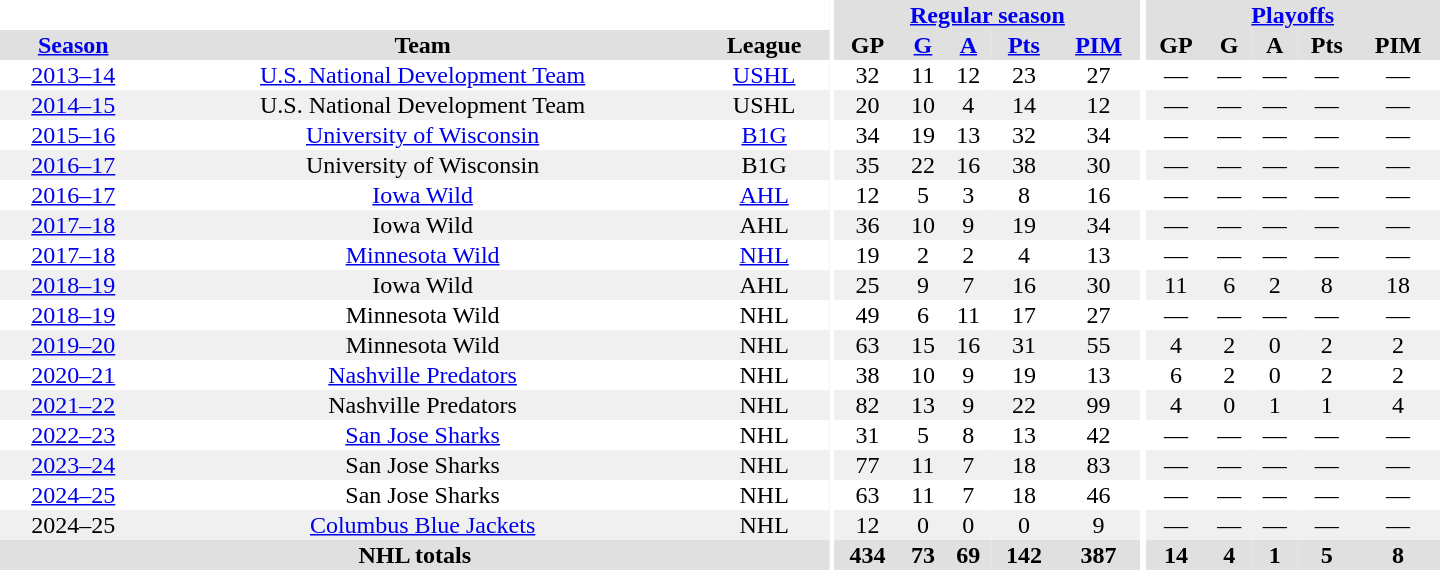<table border="0" cellpadding="1" cellspacing="0" style="text-align:center; width:60em;">
<tr bgcolor="#e0e0e0">
<th colspan="3" bgcolor="#ffffff"></th>
<th rowspan="99" bgcolor="#ffffff"></th>
<th colspan="5"><a href='#'>Regular season</a></th>
<th rowspan="99" bgcolor="#ffffff"></th>
<th colspan="5"><a href='#'>Playoffs</a></th>
</tr>
<tr bgcolor="#e0e0e0">
<th><a href='#'>Season</a></th>
<th>Team</th>
<th>League</th>
<th>GP</th>
<th><a href='#'>G</a></th>
<th><a href='#'>A</a></th>
<th><a href='#'>Pts</a></th>
<th><a href='#'>PIM</a></th>
<th>GP</th>
<th>G</th>
<th>A</th>
<th>Pts</th>
<th>PIM</th>
</tr>
<tr>
<td><a href='#'>2013–14</a></td>
<td><a href='#'>U.S. National Development Team</a></td>
<td><a href='#'>USHL</a></td>
<td>32</td>
<td>11</td>
<td>12</td>
<td>23</td>
<td>27</td>
<td>—</td>
<td>—</td>
<td>—</td>
<td>—</td>
<td>—</td>
</tr>
<tr bgcolor="#f0f0f0">
<td><a href='#'>2014–15</a></td>
<td>U.S. National Development Team</td>
<td>USHL</td>
<td>20</td>
<td>10</td>
<td>4</td>
<td>14</td>
<td>12</td>
<td>—</td>
<td>—</td>
<td>—</td>
<td>—</td>
<td>—</td>
</tr>
<tr>
<td><a href='#'>2015–16</a></td>
<td><a href='#'>University of Wisconsin</a></td>
<td><a href='#'>B1G</a></td>
<td>34</td>
<td>19</td>
<td>13</td>
<td>32</td>
<td>34</td>
<td>—</td>
<td>—</td>
<td>—</td>
<td>—</td>
<td>—</td>
</tr>
<tr bgcolor="#f0f0f0">
<td><a href='#'>2016–17</a></td>
<td>University of Wisconsin</td>
<td>B1G</td>
<td>35</td>
<td>22</td>
<td>16</td>
<td>38</td>
<td>30</td>
<td>—</td>
<td>—</td>
<td>—</td>
<td>—</td>
<td>—</td>
</tr>
<tr>
<td><a href='#'>2016–17</a></td>
<td><a href='#'>Iowa Wild</a></td>
<td><a href='#'>AHL</a></td>
<td>12</td>
<td>5</td>
<td>3</td>
<td>8</td>
<td>16</td>
<td>—</td>
<td>—</td>
<td>—</td>
<td>—</td>
<td>—</td>
</tr>
<tr bgcolor="#f0f0f0">
<td><a href='#'>2017–18</a></td>
<td>Iowa Wild</td>
<td>AHL</td>
<td>36</td>
<td>10</td>
<td>9</td>
<td>19</td>
<td>34</td>
<td>—</td>
<td>—</td>
<td>—</td>
<td>—</td>
<td>—</td>
</tr>
<tr>
<td><a href='#'>2017–18</a></td>
<td><a href='#'>Minnesota Wild</a></td>
<td><a href='#'>NHL</a></td>
<td>19</td>
<td>2</td>
<td>2</td>
<td>4</td>
<td>13</td>
<td>—</td>
<td>—</td>
<td>—</td>
<td>—</td>
<td>—</td>
</tr>
<tr bgcolor="#f0f0f0">
<td><a href='#'>2018–19</a></td>
<td>Iowa Wild</td>
<td>AHL</td>
<td>25</td>
<td>9</td>
<td>7</td>
<td>16</td>
<td>30</td>
<td>11</td>
<td>6</td>
<td>2</td>
<td>8</td>
<td>18</td>
</tr>
<tr>
<td><a href='#'>2018–19</a></td>
<td>Minnesota Wild</td>
<td>NHL</td>
<td>49</td>
<td>6</td>
<td>11</td>
<td>17</td>
<td>27</td>
<td>—</td>
<td>—</td>
<td>—</td>
<td>—</td>
<td>—</td>
</tr>
<tr bgcolor="#f0f0f0">
<td><a href='#'>2019–20</a></td>
<td>Minnesota Wild</td>
<td>NHL</td>
<td>63</td>
<td>15</td>
<td>16</td>
<td>31</td>
<td>55</td>
<td>4</td>
<td>2</td>
<td>0</td>
<td>2</td>
<td>2</td>
</tr>
<tr>
<td><a href='#'>2020–21</a></td>
<td><a href='#'>Nashville Predators</a></td>
<td>NHL</td>
<td>38</td>
<td>10</td>
<td>9</td>
<td>19</td>
<td>13</td>
<td>6</td>
<td>2</td>
<td>0</td>
<td>2</td>
<td>2</td>
</tr>
<tr bgcolor="#f0f0f0">
<td><a href='#'>2021–22</a></td>
<td>Nashville Predators</td>
<td>NHL</td>
<td>82</td>
<td>13</td>
<td>9</td>
<td>22</td>
<td>99</td>
<td>4</td>
<td>0</td>
<td>1</td>
<td>1</td>
<td>4</td>
</tr>
<tr>
<td><a href='#'>2022–23</a></td>
<td><a href='#'>San Jose Sharks</a></td>
<td>NHL</td>
<td>31</td>
<td>5</td>
<td>8</td>
<td>13</td>
<td>42</td>
<td>—</td>
<td>—</td>
<td>—</td>
<td>—</td>
<td>—</td>
</tr>
<tr bgcolor="#f0f0f0">
<td><a href='#'>2023–24</a></td>
<td>San Jose Sharks</td>
<td>NHL</td>
<td>77</td>
<td>11</td>
<td>7</td>
<td>18</td>
<td>83</td>
<td>—</td>
<td>—</td>
<td>—</td>
<td>—</td>
<td>—</td>
</tr>
<tr>
<td><a href='#'>2024–25</a></td>
<td>San Jose Sharks</td>
<td>NHL</td>
<td>63</td>
<td>11</td>
<td>7</td>
<td>18</td>
<td>46</td>
<td>—</td>
<td>—</td>
<td>—</td>
<td>—</td>
<td>—</td>
</tr>
<tr bgcolor="#f0f0f0">
<td>2024–25</td>
<td><a href='#'>Columbus Blue Jackets</a></td>
<td>NHL</td>
<td>12</td>
<td>0</td>
<td>0</td>
<td>0</td>
<td>9</td>
<td>—</td>
<td>—</td>
<td>—</td>
<td>—</td>
<td>—</td>
</tr>
<tr bgcolor="#e0e0e0">
<th colspan="3">NHL totals</th>
<th>434</th>
<th>73</th>
<th>69</th>
<th>142</th>
<th>387</th>
<th>14</th>
<th>4</th>
<th>1</th>
<th>5</th>
<th>8</th>
</tr>
</table>
